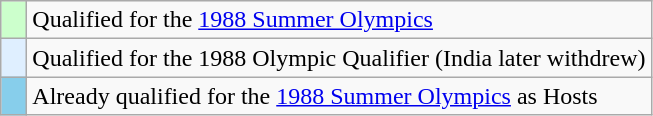<table class="wikitable" style="text-align: left;">
<tr>
<td width=10px bgcolor=#ccffcc></td>
<td>Qualified for the <a href='#'>1988 Summer Olympics</a></td>
</tr>
<tr>
<td width=10px bgcolor=#dfefff></td>
<td>Qualified for the 1988 Olympic Qualifier (India later withdrew)</td>
</tr>
<tr>
<td width=10px bgcolor=#87ceeb></td>
<td>Already qualified for the <a href='#'>1988 Summer Olympics</a> as Hosts</td>
</tr>
</table>
